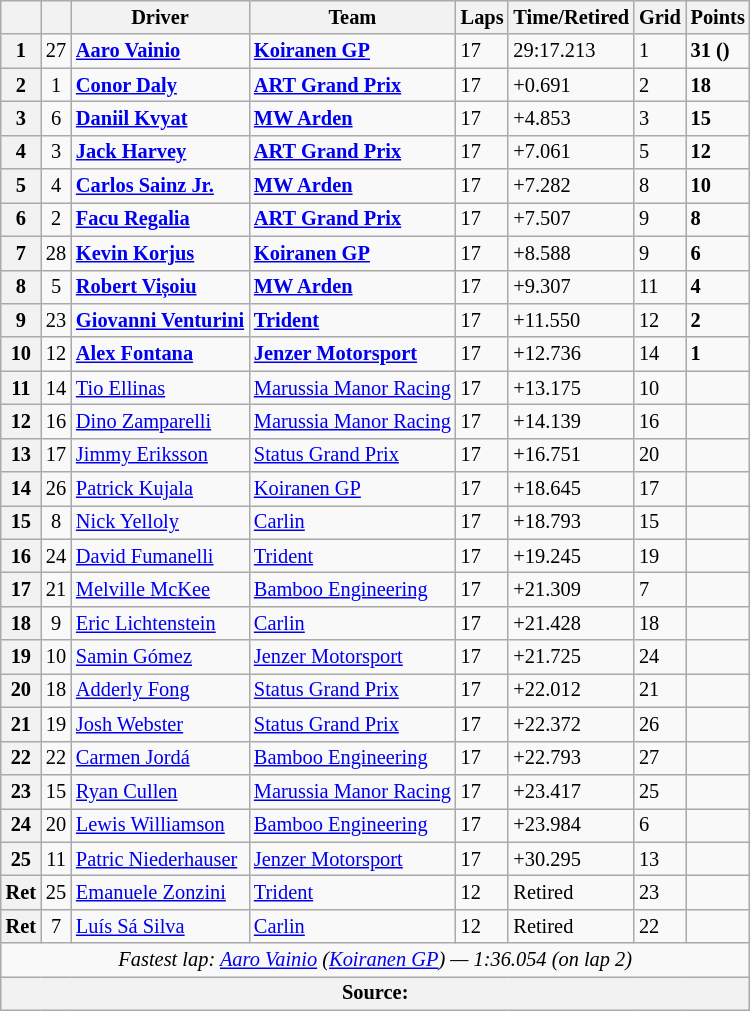<table class="wikitable" style="font-size:85%">
<tr>
<th></th>
<th></th>
<th>Driver</th>
<th>Team</th>
<th>Laps</th>
<th>Time/Retired</th>
<th>Grid</th>
<th>Points</th>
</tr>
<tr>
<th>1</th>
<td align="center">27</td>
<td> <strong><a href='#'>Aaro Vainio</a></strong></td>
<td><strong><a href='#'>Koiranen GP</a></strong></td>
<td>17</td>
<td>29:17.213</td>
<td>1</td>
<td><strong>31 ()</strong></td>
</tr>
<tr>
<th>2</th>
<td align="center">1</td>
<td> <strong><a href='#'>Conor Daly</a></strong></td>
<td><strong><a href='#'>ART Grand Prix</a></strong></td>
<td>17</td>
<td>+0.691</td>
<td>2</td>
<td><strong>18</strong></td>
</tr>
<tr>
<th>3</th>
<td align="center">6</td>
<td> <strong><a href='#'>Daniil Kvyat</a></strong></td>
<td><strong><a href='#'>MW Arden</a></strong></td>
<td>17</td>
<td>+4.853</td>
<td>3</td>
<td><strong>15</strong></td>
</tr>
<tr>
<th>4</th>
<td align="center">3</td>
<td> <strong><a href='#'>Jack Harvey</a></strong></td>
<td><strong><a href='#'>ART Grand Prix</a></strong></td>
<td>17</td>
<td>+7.061</td>
<td>5</td>
<td><strong>12</strong></td>
</tr>
<tr>
<th>5</th>
<td align="center">4</td>
<td> <strong><a href='#'>Carlos Sainz Jr.</a></strong></td>
<td><strong><a href='#'>MW Arden</a></strong></td>
<td>17</td>
<td>+7.282</td>
<td>8</td>
<td><strong>10</strong></td>
</tr>
<tr>
<th>6</th>
<td align="center">2</td>
<td> <strong><a href='#'>Facu Regalia</a></strong></td>
<td><strong><a href='#'>ART Grand Prix</a></strong></td>
<td>17</td>
<td>+7.507</td>
<td>9</td>
<td><strong>8</strong></td>
</tr>
<tr>
<th>7</th>
<td align="center">28</td>
<td> <strong><a href='#'>Kevin Korjus</a></strong></td>
<td><strong><a href='#'>Koiranen GP</a></strong></td>
<td>17</td>
<td>+8.588</td>
<td>9</td>
<td><strong>6</strong></td>
</tr>
<tr>
<th>8</th>
<td align="center">5</td>
<td> <strong><a href='#'>Robert Vișoiu</a></strong></td>
<td><strong><a href='#'>MW Arden</a></strong></td>
<td>17</td>
<td>+9.307</td>
<td>11</td>
<td><strong>4</strong></td>
</tr>
<tr>
<th>9</th>
<td align="center">23</td>
<td> <strong><a href='#'>Giovanni Venturini</a></strong></td>
<td><strong><a href='#'>Trident</a></strong></td>
<td>17</td>
<td>+11.550</td>
<td>12</td>
<td><strong>2</strong></td>
</tr>
<tr>
<th>10</th>
<td align="center">12</td>
<td> <strong><a href='#'>Alex Fontana</a></strong></td>
<td><strong><a href='#'>Jenzer Motorsport</a></strong></td>
<td>17</td>
<td>+12.736</td>
<td>14</td>
<td><strong>1</strong></td>
</tr>
<tr>
<th>11</th>
<td align="center">14</td>
<td> <a href='#'>Tio Ellinas</a></td>
<td><a href='#'>Marussia Manor Racing</a></td>
<td>17</td>
<td>+13.175</td>
<td>10</td>
<td></td>
</tr>
<tr>
<th>12</th>
<td align="center">16</td>
<td> <a href='#'>Dino Zamparelli</a></td>
<td><a href='#'>Marussia Manor Racing</a></td>
<td>17</td>
<td>+14.139</td>
<td>16</td>
<td></td>
</tr>
<tr>
<th>13</th>
<td align="center">17</td>
<td> <a href='#'>Jimmy Eriksson</a></td>
<td><a href='#'>Status Grand Prix</a></td>
<td>17</td>
<td>+16.751</td>
<td>20</td>
<td></td>
</tr>
<tr>
<th>14</th>
<td align="center">26</td>
<td> <a href='#'>Patrick Kujala</a></td>
<td><a href='#'>Koiranen GP</a></td>
<td>17</td>
<td>+18.645</td>
<td>17</td>
<td></td>
</tr>
<tr>
<th>15</th>
<td align="center">8</td>
<td> <a href='#'>Nick Yelloly</a></td>
<td><a href='#'>Carlin</a></td>
<td>17</td>
<td>+18.793</td>
<td>15</td>
<td></td>
</tr>
<tr>
<th>16</th>
<td align="center">24</td>
<td> <a href='#'>David Fumanelli</a></td>
<td><a href='#'>Trident</a></td>
<td>17</td>
<td>+19.245</td>
<td>19</td>
<td></td>
</tr>
<tr>
<th>17</th>
<td align="center">21</td>
<td> <a href='#'>Melville McKee</a></td>
<td><a href='#'>Bamboo Engineering</a></td>
<td>17</td>
<td>+21.309</td>
<td>7</td>
<td></td>
</tr>
<tr>
<th>18</th>
<td align="center">9</td>
<td> <a href='#'>Eric Lichtenstein</a></td>
<td><a href='#'>Carlin</a></td>
<td>17</td>
<td>+21.428</td>
<td>18</td>
<td></td>
</tr>
<tr>
<th>19</th>
<td align="center">10</td>
<td> <a href='#'>Samin Gómez</a></td>
<td><a href='#'>Jenzer Motorsport</a></td>
<td>17</td>
<td>+21.725</td>
<td>24</td>
<td></td>
</tr>
<tr>
<th>20</th>
<td align="center">18</td>
<td> <a href='#'>Adderly Fong</a></td>
<td><a href='#'>Status Grand Prix</a></td>
<td>17</td>
<td>+22.012</td>
<td>21</td>
<td></td>
</tr>
<tr>
<th>21</th>
<td align="center">19</td>
<td> <a href='#'>Josh Webster</a></td>
<td><a href='#'>Status Grand Prix</a></td>
<td>17</td>
<td>+22.372</td>
<td>26</td>
<td></td>
</tr>
<tr>
<th>22</th>
<td align="center">22</td>
<td> <a href='#'>Carmen Jordá</a></td>
<td><a href='#'>Bamboo Engineering</a></td>
<td>17</td>
<td>+22.793</td>
<td>27</td>
<td></td>
</tr>
<tr>
<th>23</th>
<td align="center">15</td>
<td> <a href='#'>Ryan Cullen</a></td>
<td><a href='#'>Marussia Manor Racing</a></td>
<td>17</td>
<td>+23.417</td>
<td>25</td>
<td></td>
</tr>
<tr>
<th>24</th>
<td align="center">20</td>
<td> <a href='#'>Lewis Williamson</a></td>
<td><a href='#'>Bamboo Engineering</a></td>
<td>17</td>
<td>+23.984</td>
<td>6</td>
<td></td>
</tr>
<tr>
<th>25</th>
<td align="center">11</td>
<td> <a href='#'>Patric Niederhauser</a></td>
<td><a href='#'>Jenzer Motorsport</a></td>
<td>17</td>
<td>+30.295 </td>
<td>13</td>
<td></td>
</tr>
<tr>
<th>Ret</th>
<td align="center">25</td>
<td> <a href='#'>Emanuele Zonzini</a></td>
<td><a href='#'>Trident</a></td>
<td>12</td>
<td>Retired</td>
<td>23</td>
<td></td>
</tr>
<tr>
<th>Ret</th>
<td align="center">7</td>
<td> <a href='#'>Luís Sá Silva</a></td>
<td><a href='#'>Carlin</a></td>
<td>12</td>
<td>Retired</td>
<td>22</td>
<td></td>
</tr>
<tr>
<td colspan="8" align="center"><em>Fastest lap: <a href='#'>Aaro Vainio</a> (<a href='#'>Koiranen GP</a>) — 1:36.054 (on lap 2)</em></td>
</tr>
<tr>
<th colspan="8">Source:</th>
</tr>
</table>
